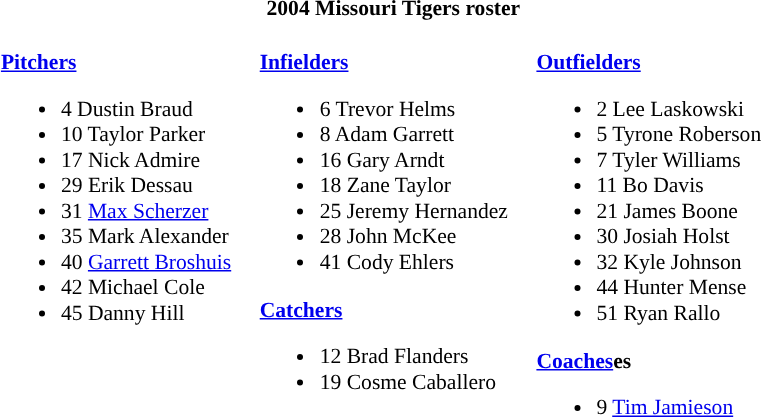<table class="toccolours" style="border-collapse:collapse; font-size:90%;">
<tr>
<th colspan="7">2004 Missouri Tigers roster</th>
</tr>
<tr>
</tr>
<tr>
<td width="03"> </td>
<td valign="top"><br><strong><a href='#'>Pitchers</a></strong><ul><li>4 Dustin Braud</li><li>10 Taylor Parker</li><li>17 Nick Admire</li><li>29 Erik Dessau</li><li>31 <a href='#'>Max Scherzer</a></li><li>35 Mark Alexander</li><li>40 <a href='#'>Garrett Broshuis</a></li><li>42 Michael Cole</li><li>45 Danny Hill</li></ul></td>
<td width="15"> </td>
<td valign="top"><br><strong><a href='#'>Infielders</a></strong><ul><li>6 Trevor Helms</li><li>8 Adam Garrett</li><li>16 Gary Arndt</li><li>18 Zane Taylor</li><li>25 Jeremy Hernandez</li><li>28 John McKee</li><li>41 Cody Ehlers</li></ul><strong><a href='#'>Catchers</a></strong><ul><li>12 Brad Flanders</li><li>19 Cosme Caballero</li></ul></td>
<td width="15"> </td>
<td valign="top"><br><strong><a href='#'>Outfielders</a></strong><ul><li>2 Lee Laskowski</li><li>5 Tyrone Roberson</li><li>7 Tyler Williams</li><li>11 Bo Davis</li><li>21 James Boone</li><li>30 Josiah Holst</li><li>32 Kyle Johnson</li><li>44 Hunter Mense</li><li>51 Ryan Rallo</li></ul><strong><a href='#'>Coaches</a>es</strong><ul><li>9 <a href='#'>Tim Jamieson</a></li></ul></td>
<td width="20"> </td>
</tr>
</table>
